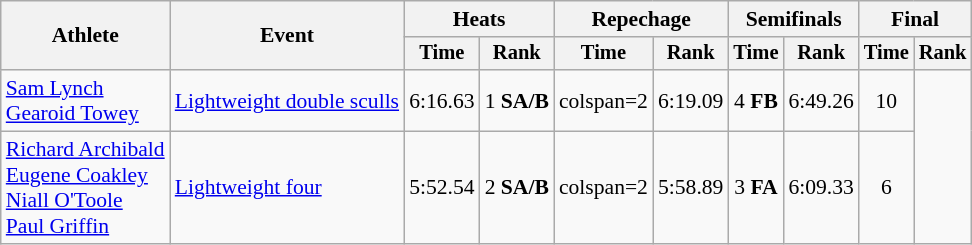<table class="wikitable" style="font-size:90%;">
<tr>
<th rowspan="2">Athlete</th>
<th rowspan="2">Event</th>
<th colspan="2">Heats</th>
<th colspan="2">Repechage</th>
<th colspan="2">Semifinals</th>
<th colspan="2">Final</th>
</tr>
<tr style="font-size:95%">
<th>Time</th>
<th>Rank</th>
<th>Time</th>
<th>Rank</th>
<th>Time</th>
<th>Rank</th>
<th>Time</th>
<th>Rank</th>
</tr>
<tr align=center>
<td align=left><a href='#'>Sam Lynch</a><br><a href='#'>Gearoid Towey</a></td>
<td align=left><a href='#'>Lightweight double sculls</a></td>
<td>6:16.63</td>
<td>1 <strong>SA/B</strong></td>
<td>colspan=2 </td>
<td>6:19.09</td>
<td>4 <strong>FB</strong></td>
<td>6:49.26</td>
<td>10</td>
</tr>
<tr align=center>
<td align=left><a href='#'>Richard Archibald</a><br><a href='#'>Eugene Coakley</a><br><a href='#'>Niall O'Toole</a><br><a href='#'>Paul Griffin</a></td>
<td align=left><a href='#'>Lightweight four</a></td>
<td>5:52.54</td>
<td>2 <strong>SA/B</strong></td>
<td>colspan=2 </td>
<td>5:58.89</td>
<td>3 <strong>FA</strong></td>
<td>6:09.33</td>
<td>6</td>
</tr>
</table>
